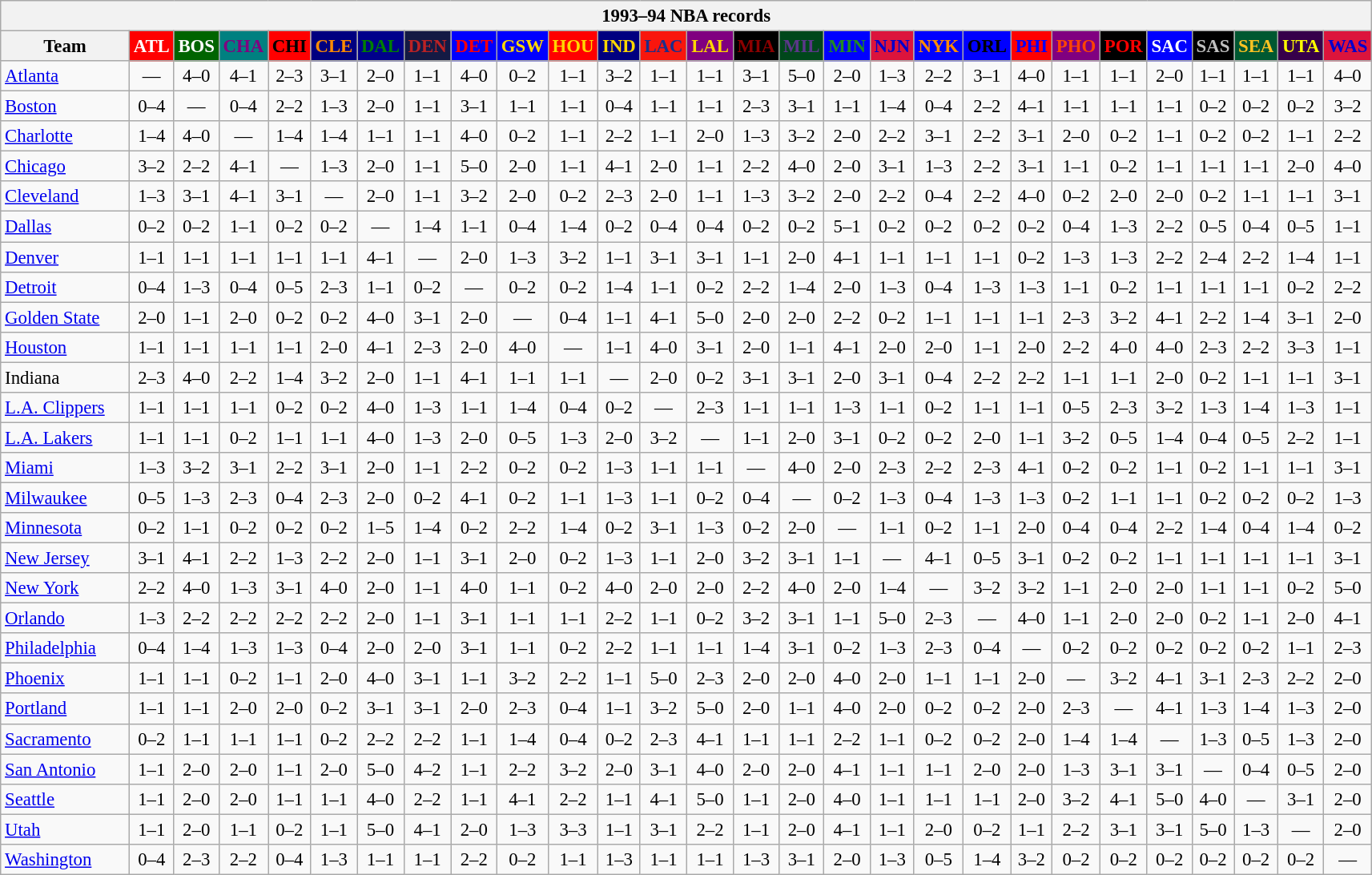<table class="wikitable" style="font-size:95%; text-align:center;">
<tr>
<th colspan=28>1993–94 NBA records</th>
</tr>
<tr>
<th width=100>Team</th>
<th style="background:#FF0000;color:#FFFFFF;width=35">ATL</th>
<th style="background:#006400;color:#FFFFFF;width=35">BOS</th>
<th style="background:#008080;color:#800080;width=35">CHA</th>
<th style="background:#FF0000;color:#000000;width=35">CHI</th>
<th style="background:#000080;color:#FF8C00;width=35">CLE</th>
<th style="background:#00008B;color:#008000;width=35">DAL</th>
<th style="background:#141A44;color:#BC2224;width=35">DEN</th>
<th style="background:#0000FF;color:#FF0000;width=35">DET</th>
<th style="background:#0000FF;color:#FFD700;width=35">GSW</th>
<th style="background:#FF0000;color:#FFD700;width=35">HOU</th>
<th style="background:#000080;color:#FFD700;width=35">IND</th>
<th style="background:#F9160D;color:#1A2E8B;width=35">LAC</th>
<th style="background:#800080;color:#FFD700;width=35">LAL</th>
<th style="background:#000000;color:#8B0000;width=35">MIA</th>
<th style="background:#00471B;color:#5C378A;width=35">MIL</th>
<th style="background:#0000FF;color:#228B22;width=35">MIN</th>
<th style="background:#DC143C;color:#0000CD;width=35">NJN</th>
<th style="background:#0000FF;color:#FF8C00;width=35">NYK</th>
<th style="background:#0000FF;color:#000000;width=35">ORL</th>
<th style="background:#FF0000;color:#0000FF;width=35">PHI</th>
<th style="background:#800080;color:#FF4500;width=35">PHO</th>
<th style="background:#000000;color:#FF0000;width=35">POR</th>
<th style="background:#0000FF;color:#FFFFFF;width=35">SAC</th>
<th style="background:#000000;color:#C0C0C0;width=35">SAS</th>
<th style="background:#005831;color:#FFC322;width=35">SEA</th>
<th style="background:#36004A;color:#FFFF00;width=35">UTA</th>
<th style="background:#DC143C;color:#0000CD;width=35">WAS</th>
</tr>
<tr>
<td style="text-align:left;"><a href='#'>Atlanta</a></td>
<td>—</td>
<td>4–0</td>
<td>4–1</td>
<td>2–3</td>
<td>3–1</td>
<td>2–0</td>
<td>1–1</td>
<td>4–0</td>
<td>0–2</td>
<td>1–1</td>
<td>3–2</td>
<td>1–1</td>
<td>1–1</td>
<td>3–1</td>
<td>5–0</td>
<td>2–0</td>
<td>1–3</td>
<td>2–2</td>
<td>3–1</td>
<td>4–0</td>
<td>1–1</td>
<td>1–1</td>
<td>2–0</td>
<td>1–1</td>
<td>1–1</td>
<td>1–1</td>
<td>4–0</td>
</tr>
<tr>
<td style="text-align:left;"><a href='#'>Boston</a></td>
<td>0–4</td>
<td>—</td>
<td>0–4</td>
<td>2–2</td>
<td>1–3</td>
<td>2–0</td>
<td>1–1</td>
<td>3–1</td>
<td>1–1</td>
<td>1–1</td>
<td>0–4</td>
<td>1–1</td>
<td>1–1</td>
<td>2–3</td>
<td>3–1</td>
<td>1–1</td>
<td>1–4</td>
<td>0–4</td>
<td>2–2</td>
<td>4–1</td>
<td>1–1</td>
<td>1–1</td>
<td>1–1</td>
<td>0–2</td>
<td>0–2</td>
<td>0–2</td>
<td>3–2</td>
</tr>
<tr>
<td style="text-align:left;"><a href='#'>Charlotte</a></td>
<td>1–4</td>
<td>4–0</td>
<td>—</td>
<td>1–4</td>
<td>1–4</td>
<td>1–1</td>
<td>1–1</td>
<td>4–0</td>
<td>0–2</td>
<td>1–1</td>
<td>2–2</td>
<td>1–1</td>
<td>2–0</td>
<td>1–3</td>
<td>3–2</td>
<td>2–0</td>
<td>2–2</td>
<td>3–1</td>
<td>2–2</td>
<td>3–1</td>
<td>2–0</td>
<td>0–2</td>
<td>1–1</td>
<td>0–2</td>
<td>0–2</td>
<td>1–1</td>
<td>2–2</td>
</tr>
<tr>
<td style="text-align:left;"><a href='#'>Chicago</a></td>
<td>3–2</td>
<td>2–2</td>
<td>4–1</td>
<td>—</td>
<td>1–3</td>
<td>2–0</td>
<td>1–1</td>
<td>5–0</td>
<td>2–0</td>
<td>1–1</td>
<td>4–1</td>
<td>2–0</td>
<td>1–1</td>
<td>2–2</td>
<td>4–0</td>
<td>2–0</td>
<td>3–1</td>
<td>1–3</td>
<td>2–2</td>
<td>3–1</td>
<td>1–1</td>
<td>0–2</td>
<td>1–1</td>
<td>1–1</td>
<td>1–1</td>
<td>2–0</td>
<td>4–0</td>
</tr>
<tr>
<td style="text-align:left;"><a href='#'>Cleveland</a></td>
<td>1–3</td>
<td>3–1</td>
<td>4–1</td>
<td>3–1</td>
<td>—</td>
<td>2–0</td>
<td>1–1</td>
<td>3–2</td>
<td>2–0</td>
<td>0–2</td>
<td>2–3</td>
<td>2–0</td>
<td>1–1</td>
<td>1–3</td>
<td>3–2</td>
<td>2–0</td>
<td>2–2</td>
<td>0–4</td>
<td>2–2</td>
<td>4–0</td>
<td>0–2</td>
<td>2–0</td>
<td>2–0</td>
<td>0–2</td>
<td>1–1</td>
<td>1–1</td>
<td>3–1</td>
</tr>
<tr>
<td style="text-align:left;"><a href='#'>Dallas</a></td>
<td>0–2</td>
<td>0–2</td>
<td>1–1</td>
<td>0–2</td>
<td>0–2</td>
<td>—</td>
<td>1–4</td>
<td>1–1</td>
<td>0–4</td>
<td>1–4</td>
<td>0–2</td>
<td>0–4</td>
<td>0–4</td>
<td>0–2</td>
<td>0–2</td>
<td>5–1</td>
<td>0–2</td>
<td>0–2</td>
<td>0–2</td>
<td>0–2</td>
<td>0–4</td>
<td>1–3</td>
<td>2–2</td>
<td>0–5</td>
<td>0–4</td>
<td>0–5</td>
<td>1–1</td>
</tr>
<tr>
<td style="text-align:left;"><a href='#'>Denver</a></td>
<td>1–1</td>
<td>1–1</td>
<td>1–1</td>
<td>1–1</td>
<td>1–1</td>
<td>4–1</td>
<td>—</td>
<td>2–0</td>
<td>1–3</td>
<td>3–2</td>
<td>1–1</td>
<td>3–1</td>
<td>3–1</td>
<td>1–1</td>
<td>2–0</td>
<td>4–1</td>
<td>1–1</td>
<td>1–1</td>
<td>1–1</td>
<td>0–2</td>
<td>1–3</td>
<td>1–3</td>
<td>2–2</td>
<td>2–4</td>
<td>2–2</td>
<td>1–4</td>
<td>1–1</td>
</tr>
<tr>
<td style="text-align:left;"><a href='#'>Detroit</a></td>
<td>0–4</td>
<td>1–3</td>
<td>0–4</td>
<td>0–5</td>
<td>2–3</td>
<td>1–1</td>
<td>0–2</td>
<td>—</td>
<td>0–2</td>
<td>0–2</td>
<td>1–4</td>
<td>1–1</td>
<td>0–2</td>
<td>2–2</td>
<td>1–4</td>
<td>2–0</td>
<td>1–3</td>
<td>0–4</td>
<td>1–3</td>
<td>1–3</td>
<td>1–1</td>
<td>0–2</td>
<td>1–1</td>
<td>1–1</td>
<td>1–1</td>
<td>0–2</td>
<td>2–2</td>
</tr>
<tr>
<td style="text-align:left;"><a href='#'>Golden State</a></td>
<td>2–0</td>
<td>1–1</td>
<td>2–0</td>
<td>0–2</td>
<td>0–2</td>
<td>4–0</td>
<td>3–1</td>
<td>2–0</td>
<td>—</td>
<td>0–4</td>
<td>1–1</td>
<td>4–1</td>
<td>5–0</td>
<td>2–0</td>
<td>2–0</td>
<td>2–2</td>
<td>0–2</td>
<td>1–1</td>
<td>1–1</td>
<td>1–1</td>
<td>2–3</td>
<td>3–2</td>
<td>4–1</td>
<td>2–2</td>
<td>1–4</td>
<td>3–1</td>
<td>2–0</td>
</tr>
<tr>
<td style="text-align:left;"><a href='#'>Houston</a></td>
<td>1–1</td>
<td>1–1</td>
<td>1–1</td>
<td>1–1</td>
<td>2–0</td>
<td>4–1</td>
<td>2–3</td>
<td>2–0</td>
<td>4–0</td>
<td>—</td>
<td>1–1</td>
<td>4–0</td>
<td>3–1</td>
<td>2–0</td>
<td>1–1</td>
<td>4–1</td>
<td>2–0</td>
<td>2–0</td>
<td>1–1</td>
<td>2–0</td>
<td>2–2</td>
<td>4–0</td>
<td>4–0</td>
<td>2–3</td>
<td>2–2</td>
<td>3–3</td>
<td>1–1</td>
</tr>
<tr>
<td style="text-align:left;">Indiana</td>
<td>2–3</td>
<td>4–0</td>
<td>2–2</td>
<td>1–4</td>
<td>3–2</td>
<td>2–0</td>
<td>1–1</td>
<td>4–1</td>
<td>1–1</td>
<td>1–1</td>
<td>—</td>
<td>2–0</td>
<td>0–2</td>
<td>3–1</td>
<td>3–1</td>
<td>2–0</td>
<td>3–1</td>
<td>0–4</td>
<td>2–2</td>
<td>2–2</td>
<td>1–1</td>
<td>1–1</td>
<td>2–0</td>
<td>0–2</td>
<td>1–1</td>
<td>1–1</td>
<td>3–1</td>
</tr>
<tr>
<td style="text-align:left;"><a href='#'>L.A. Clippers</a></td>
<td>1–1</td>
<td>1–1</td>
<td>1–1</td>
<td>0–2</td>
<td>0–2</td>
<td>4–0</td>
<td>1–3</td>
<td>1–1</td>
<td>1–4</td>
<td>0–4</td>
<td>0–2</td>
<td>—</td>
<td>2–3</td>
<td>1–1</td>
<td>1–1</td>
<td>1–3</td>
<td>1–1</td>
<td>0–2</td>
<td>1–1</td>
<td>1–1</td>
<td>0–5</td>
<td>2–3</td>
<td>3–2</td>
<td>1–3</td>
<td>1–4</td>
<td>1–3</td>
<td>1–1</td>
</tr>
<tr>
<td style="text-align:left;"><a href='#'>L.A. Lakers</a></td>
<td>1–1</td>
<td>1–1</td>
<td>0–2</td>
<td>1–1</td>
<td>1–1</td>
<td>4–0</td>
<td>1–3</td>
<td>2–0</td>
<td>0–5</td>
<td>1–3</td>
<td>2–0</td>
<td>3–2</td>
<td>—</td>
<td>1–1</td>
<td>2–0</td>
<td>3–1</td>
<td>0–2</td>
<td>0–2</td>
<td>2–0</td>
<td>1–1</td>
<td>3–2</td>
<td>0–5</td>
<td>1–4</td>
<td>0–4</td>
<td>0–5</td>
<td>2–2</td>
<td>1–1</td>
</tr>
<tr>
<td style="text-align:left;"><a href='#'>Miami</a></td>
<td>1–3</td>
<td>3–2</td>
<td>3–1</td>
<td>2–2</td>
<td>3–1</td>
<td>2–0</td>
<td>1–1</td>
<td>2–2</td>
<td>0–2</td>
<td>0–2</td>
<td>1–3</td>
<td>1–1</td>
<td>1–1</td>
<td>—</td>
<td>4–0</td>
<td>2–0</td>
<td>2–3</td>
<td>2–2</td>
<td>2–3</td>
<td>4–1</td>
<td>0–2</td>
<td>0–2</td>
<td>1–1</td>
<td>0–2</td>
<td>1–1</td>
<td>1–1</td>
<td>3–1</td>
</tr>
<tr>
<td style="text-align:left;"><a href='#'>Milwaukee</a></td>
<td>0–5</td>
<td>1–3</td>
<td>2–3</td>
<td>0–4</td>
<td>2–3</td>
<td>2–0</td>
<td>0–2</td>
<td>4–1</td>
<td>0–2</td>
<td>1–1</td>
<td>1–3</td>
<td>1–1</td>
<td>0–2</td>
<td>0–4</td>
<td>—</td>
<td>0–2</td>
<td>1–3</td>
<td>0–4</td>
<td>1–3</td>
<td>1–3</td>
<td>0–2</td>
<td>1–1</td>
<td>1–1</td>
<td>0–2</td>
<td>0–2</td>
<td>0–2</td>
<td>1–3</td>
</tr>
<tr>
<td style="text-align:left;"><a href='#'>Minnesota</a></td>
<td>0–2</td>
<td>1–1</td>
<td>0–2</td>
<td>0–2</td>
<td>0–2</td>
<td>1–5</td>
<td>1–4</td>
<td>0–2</td>
<td>2–2</td>
<td>1–4</td>
<td>0–2</td>
<td>3–1</td>
<td>1–3</td>
<td>0–2</td>
<td>2–0</td>
<td>—</td>
<td>1–1</td>
<td>0–2</td>
<td>1–1</td>
<td>2–0</td>
<td>0–4</td>
<td>0–4</td>
<td>2–2</td>
<td>1–4</td>
<td>0–4</td>
<td>1–4</td>
<td>0–2</td>
</tr>
<tr>
<td style="text-align:left;"><a href='#'>New Jersey</a></td>
<td>3–1</td>
<td>4–1</td>
<td>2–2</td>
<td>1–3</td>
<td>2–2</td>
<td>2–0</td>
<td>1–1</td>
<td>3–1</td>
<td>2–0</td>
<td>0–2</td>
<td>1–3</td>
<td>1–1</td>
<td>2–0</td>
<td>3–2</td>
<td>3–1</td>
<td>1–1</td>
<td>—</td>
<td>4–1</td>
<td>0–5</td>
<td>3–1</td>
<td>0–2</td>
<td>0–2</td>
<td>1–1</td>
<td>1–1</td>
<td>1–1</td>
<td>1–1</td>
<td>3–1</td>
</tr>
<tr>
<td style="text-align:left;"><a href='#'>New York</a></td>
<td>2–2</td>
<td>4–0</td>
<td>1–3</td>
<td>3–1</td>
<td>4–0</td>
<td>2–0</td>
<td>1–1</td>
<td>4–0</td>
<td>1–1</td>
<td>0–2</td>
<td>4–0</td>
<td>2–0</td>
<td>2–0</td>
<td>2–2</td>
<td>4–0</td>
<td>2–0</td>
<td>1–4</td>
<td>—</td>
<td>3–2</td>
<td>3–2</td>
<td>1–1</td>
<td>2–0</td>
<td>2–0</td>
<td>1–1</td>
<td>1–1</td>
<td>0–2</td>
<td>5–0</td>
</tr>
<tr>
<td style="text-align:left;"><a href='#'>Orlando</a></td>
<td>1–3</td>
<td>2–2</td>
<td>2–2</td>
<td>2–2</td>
<td>2–2</td>
<td>2–0</td>
<td>1–1</td>
<td>3–1</td>
<td>1–1</td>
<td>1–1</td>
<td>2–2</td>
<td>1–1</td>
<td>0–2</td>
<td>3–2</td>
<td>3–1</td>
<td>1–1</td>
<td>5–0</td>
<td>2–3</td>
<td>—</td>
<td>4–0</td>
<td>1–1</td>
<td>2–0</td>
<td>2–0</td>
<td>0–2</td>
<td>1–1</td>
<td>2–0</td>
<td>4–1</td>
</tr>
<tr>
<td style="text-align:left;"><a href='#'>Philadelphia</a></td>
<td>0–4</td>
<td>1–4</td>
<td>1–3</td>
<td>1–3</td>
<td>0–4</td>
<td>2–0</td>
<td>2–0</td>
<td>3–1</td>
<td>1–1</td>
<td>0–2</td>
<td>2–2</td>
<td>1–1</td>
<td>1–1</td>
<td>1–4</td>
<td>3–1</td>
<td>0–2</td>
<td>1–3</td>
<td>2–3</td>
<td>0–4</td>
<td>—</td>
<td>0–2</td>
<td>0–2</td>
<td>0–2</td>
<td>0–2</td>
<td>0–2</td>
<td>1–1</td>
<td>2–3</td>
</tr>
<tr>
<td style="text-align:left;"><a href='#'>Phoenix</a></td>
<td>1–1</td>
<td>1–1</td>
<td>0–2</td>
<td>1–1</td>
<td>2–0</td>
<td>4–0</td>
<td>3–1</td>
<td>1–1</td>
<td>3–2</td>
<td>2–2</td>
<td>1–1</td>
<td>5–0</td>
<td>2–3</td>
<td>2–0</td>
<td>2–0</td>
<td>4–0</td>
<td>2–0</td>
<td>1–1</td>
<td>1–1</td>
<td>2–0</td>
<td>—</td>
<td>3–2</td>
<td>4–1</td>
<td>3–1</td>
<td>2–3</td>
<td>2–2</td>
<td>2–0</td>
</tr>
<tr>
<td style="text-align:left;"><a href='#'>Portland</a></td>
<td>1–1</td>
<td>1–1</td>
<td>2–0</td>
<td>2–0</td>
<td>0–2</td>
<td>3–1</td>
<td>3–1</td>
<td>2–0</td>
<td>2–3</td>
<td>0–4</td>
<td>1–1</td>
<td>3–2</td>
<td>5–0</td>
<td>2–0</td>
<td>1–1</td>
<td>4–0</td>
<td>2–0</td>
<td>0–2</td>
<td>0–2</td>
<td>2–0</td>
<td>2–3</td>
<td>—</td>
<td>4–1</td>
<td>1–3</td>
<td>1–4</td>
<td>1–3</td>
<td>2–0</td>
</tr>
<tr>
<td style="text-align:left;"><a href='#'>Sacramento</a></td>
<td>0–2</td>
<td>1–1</td>
<td>1–1</td>
<td>1–1</td>
<td>0–2</td>
<td>2–2</td>
<td>2–2</td>
<td>1–1</td>
<td>1–4</td>
<td>0–4</td>
<td>0–2</td>
<td>2–3</td>
<td>4–1</td>
<td>1–1</td>
<td>1–1</td>
<td>2–2</td>
<td>1–1</td>
<td>0–2</td>
<td>0–2</td>
<td>2–0</td>
<td>1–4</td>
<td>1–4</td>
<td>—</td>
<td>1–3</td>
<td>0–5</td>
<td>1–3</td>
<td>2–0</td>
</tr>
<tr>
<td style="text-align:left;"><a href='#'>San Antonio</a></td>
<td>1–1</td>
<td>2–0</td>
<td>2–0</td>
<td>1–1</td>
<td>2–0</td>
<td>5–0</td>
<td>4–2</td>
<td>1–1</td>
<td>2–2</td>
<td>3–2</td>
<td>2–0</td>
<td>3–1</td>
<td>4–0</td>
<td>2–0</td>
<td>2–0</td>
<td>4–1</td>
<td>1–1</td>
<td>1–1</td>
<td>2–0</td>
<td>2–0</td>
<td>1–3</td>
<td>3–1</td>
<td>3–1</td>
<td>—</td>
<td>0–4</td>
<td>0–5</td>
<td>2–0</td>
</tr>
<tr>
<td style="text-align:left;"><a href='#'>Seattle</a></td>
<td>1–1</td>
<td>2–0</td>
<td>2–0</td>
<td>1–1</td>
<td>1–1</td>
<td>4–0</td>
<td>2–2</td>
<td>1–1</td>
<td>4–1</td>
<td>2–2</td>
<td>1–1</td>
<td>4–1</td>
<td>5–0</td>
<td>1–1</td>
<td>2–0</td>
<td>4–0</td>
<td>1–1</td>
<td>1–1</td>
<td>1–1</td>
<td>2–0</td>
<td>3–2</td>
<td>4–1</td>
<td>5–0</td>
<td>4–0</td>
<td>—</td>
<td>3–1</td>
<td>2–0</td>
</tr>
<tr>
<td style="text-align:left;"><a href='#'>Utah</a></td>
<td>1–1</td>
<td>2–0</td>
<td>1–1</td>
<td>0–2</td>
<td>1–1</td>
<td>5–0</td>
<td>4–1</td>
<td>2–0</td>
<td>1–3</td>
<td>3–3</td>
<td>1–1</td>
<td>3–1</td>
<td>2–2</td>
<td>1–1</td>
<td>2–0</td>
<td>4–1</td>
<td>1–1</td>
<td>2–0</td>
<td>0–2</td>
<td>1–1</td>
<td>2–2</td>
<td>3–1</td>
<td>3–1</td>
<td>5–0</td>
<td>1–3</td>
<td>—</td>
<td>2–0</td>
</tr>
<tr>
<td style="text-align:left;"><a href='#'>Washington</a></td>
<td>0–4</td>
<td>2–3</td>
<td>2–2</td>
<td>0–4</td>
<td>1–3</td>
<td>1–1</td>
<td>1–1</td>
<td>2–2</td>
<td>0–2</td>
<td>1–1</td>
<td>1–3</td>
<td>1–1</td>
<td>1–1</td>
<td>1–3</td>
<td>3–1</td>
<td>2–0</td>
<td>1–3</td>
<td>0–5</td>
<td>1–4</td>
<td>3–2</td>
<td>0–2</td>
<td>0–2</td>
<td>0–2</td>
<td>0–2</td>
<td>0–2</td>
<td>0–2</td>
<td>—</td>
</tr>
</table>
